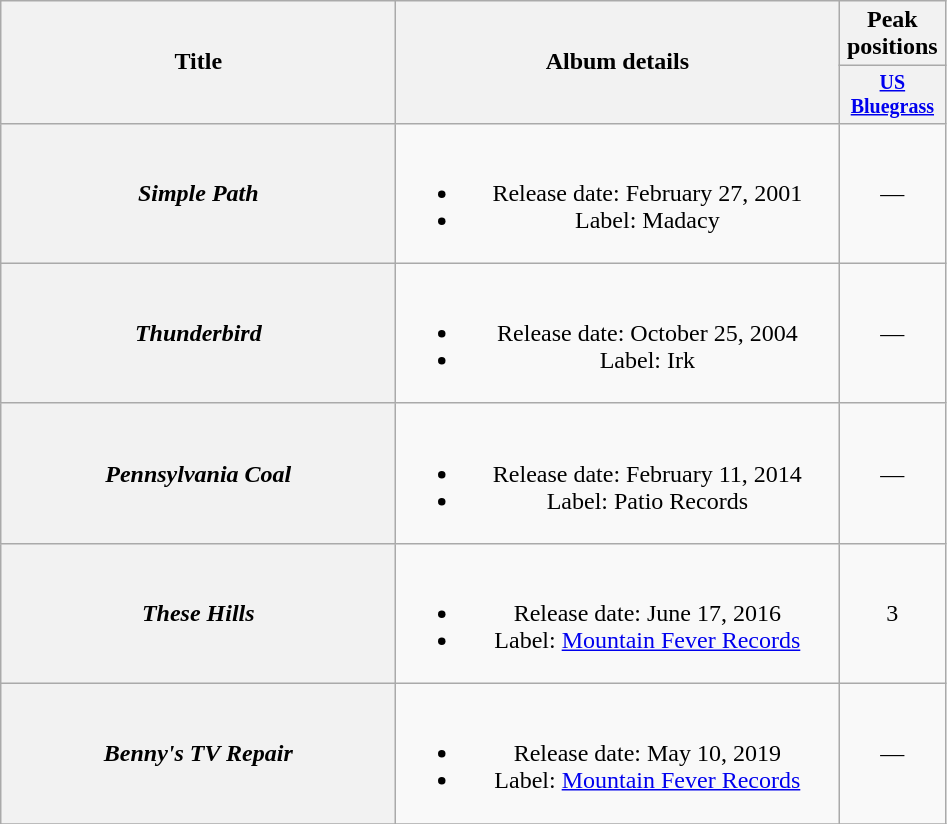<table class="wikitable plainrowheaders" style="text-align:center;">
<tr>
<th rowspan="2" style="width:16em;">Title</th>
<th rowspan="2" style="width:18em;">Album details</th>
<th>Peak positions</th>
</tr>
<tr style="font-size:smaller;">
<th width="65"><a href='#'>US Bluegrass</a></th>
</tr>
<tr>
<th scope="row"><em>Simple Path</em></th>
<td><br><ul><li>Release date: February 27, 2001</li><li>Label: Madacy</li></ul></td>
<td>—</td>
</tr>
<tr>
<th scope="row"><em>Thunderbird</em></th>
<td><br><ul><li>Release date: October 25, 2004</li><li>Label: Irk</li></ul></td>
<td>—</td>
</tr>
<tr>
<th scope="row"><em>Pennsylvania Coal</em></th>
<td><br><ul><li>Release date: February 11, 2014</li><li>Label: Patio Records</li></ul></td>
<td>—</td>
</tr>
<tr>
<th scope="row"><em>These Hills</em></th>
<td><br><ul><li>Release date:  June 17, 2016</li><li>Label: <a href='#'>Mountain Fever Records</a></li></ul></td>
<td>3</td>
</tr>
<tr>
<th scope="row"><em>Benny's TV Repair</em></th>
<td><br><ul><li>Release date: May 10, 2019</li><li>Label: <a href='#'>Mountain Fever Records</a></li></ul></td>
<td>—</td>
</tr>
<tr>
</tr>
</table>
